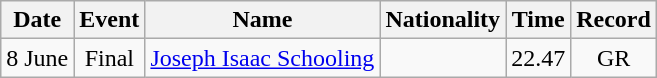<table class="wikitable" style="text-align:center;">
<tr>
<th>Date</th>
<th>Event</th>
<th>Name</th>
<th>Nationality</th>
<th>Time</th>
<th>Record</th>
</tr>
<tr>
<td>8 June</td>
<td>Final</td>
<td align=left><a href='#'>Joseph Isaac Schooling</a></td>
<td align=left></td>
<td>22.47</td>
<td align=center>GR</td>
</tr>
</table>
